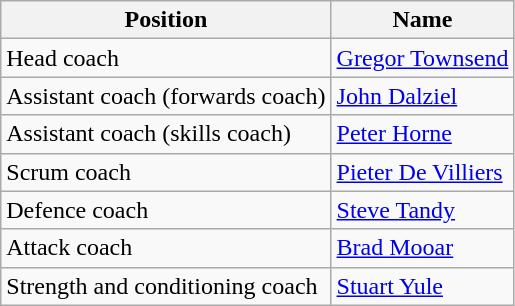<table class="wikitable">
<tr>
<th>Position</th>
<th>Name</th>
</tr>
<tr>
<td>Head coach</td>
<td> <a href='#'>Gregor Townsend</a></td>
</tr>
<tr>
<td>Assistant coach (forwards coach)</td>
<td> <a href='#'>John Dalziel</a></td>
</tr>
<tr>
<td>Assistant coach (skills coach)</td>
<td> <a href='#'>Peter Horne</a></td>
</tr>
<tr>
<td>Scrum coach</td>
<td> <a href='#'>Pieter De Villiers</a></td>
</tr>
<tr>
<td>Defence coach</td>
<td> <a href='#'>Steve Tandy</a></td>
</tr>
<tr>
<td>Attack coach</td>
<td> <a href='#'>Brad Mooar</a></td>
</tr>
<tr>
<td>Strength and conditioning coach</td>
<td> <a href='#'>Stuart Yule</a></td>
</tr>
</table>
